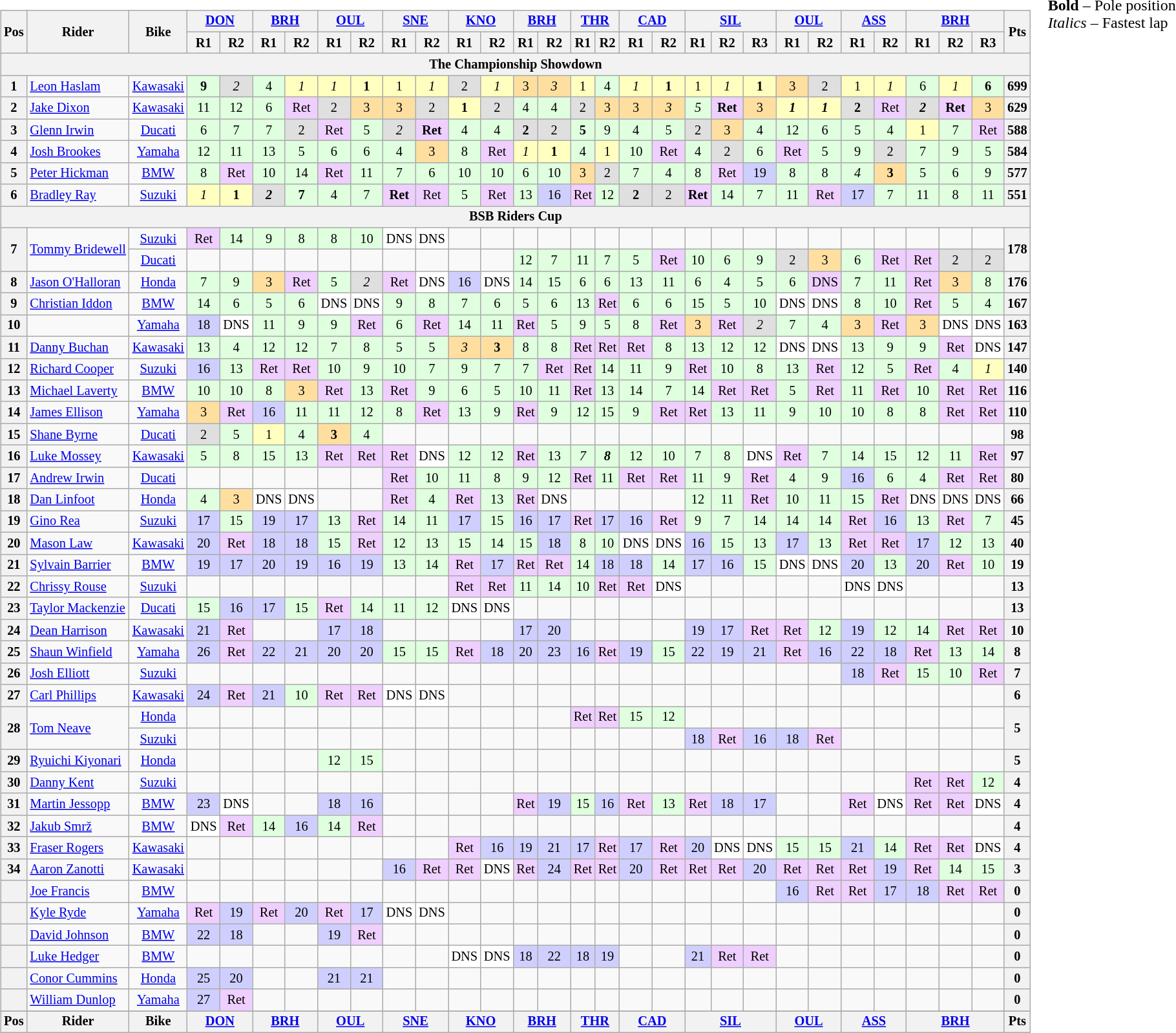<table>
<tr>
<td><br><table class="wikitable" style="font-size: 85%; text-align: center;">
<tr valign="top">
<th valign="middle" rowspan=2>Pos</th>
<th valign="middle" rowspan=2>Rider</th>
<th valign="middle" rowspan=2>Bike</th>
<th colspan=2><a href='#'>DON</a><br></th>
<th colspan=2><a href='#'>BRH</a><br></th>
<th colspan=2><a href='#'>OUL</a><br></th>
<th colspan=2><a href='#'>SNE</a><br></th>
<th colspan=2><a href='#'>KNO</a><br></th>
<th colspan=2><a href='#'>BRH</a><br></th>
<th colspan=2><a href='#'>THR</a><br></th>
<th colspan=2><a href='#'>CAD</a><br></th>
<th colspan=3><a href='#'>SIL</a><br></th>
<th colspan=2><a href='#'>OUL</a><br></th>
<th colspan=2><a href='#'>ASS</a><br></th>
<th colspan=3><a href='#'>BRH</a><br></th>
<th valign="middle" rowspan=2>Pts</th>
</tr>
<tr>
<th>R1</th>
<th>R2</th>
<th>R1</th>
<th>R2</th>
<th>R1</th>
<th>R2</th>
<th>R1</th>
<th>R2</th>
<th>R1</th>
<th>R2</th>
<th>R1</th>
<th>R2</th>
<th>R1</th>
<th>R2</th>
<th>R1</th>
<th>R2</th>
<th>R1</th>
<th>R2</th>
<th>R3</th>
<th>R1</th>
<th>R2</th>
<th>R1</th>
<th>R2</th>
<th>R1</th>
<th>R2</th>
<th>R3</th>
</tr>
<tr>
<th colspan=30>The Championship Showdown</th>
</tr>
<tr>
<th>1</th>
<td align="left"> <a href='#'>Leon Haslam</a></td>
<td><a href='#'>Kawasaki</a></td>
<td style="background:#dfffdf;"><strong>9</strong></td>
<td style="background:#dfdfdf;"><em>2</em></td>
<td style="background:#dfffdf;">4</td>
<td style="background:#ffffbf;"><em>1</em></td>
<td style="background:#ffffbf;"><em>1</em></td>
<td style="background:#ffffbf;"><strong>1</strong></td>
<td style="background:#ffffbf;">1</td>
<td style="background:#ffffbf;"><em>1</em></td>
<td style="background:#dfdfdf;">2</td>
<td style="background:#ffffbf;"><em>1</em></td>
<td style="background:#ffdf9f;">3</td>
<td style="background:#ffdf9f;"><em>3</em></td>
<td style="background:#ffffbf;">1</td>
<td style="background:#dfffdf;">4</td>
<td style="background:#ffffbf;"><em>1</em></td>
<td style="background:#ffffbf;"><strong>1</strong></td>
<td style="background:#ffffbf;">1</td>
<td style="background:#ffffbf;"><em>1</em></td>
<td style="background:#ffffbf;"><strong>1</strong></td>
<td style="background:#ffdf9f;">3</td>
<td style="background:#dfdfdf;">2</td>
<td style="background:#ffffbf;">1</td>
<td style="background:#ffffbf;"><em>1</em></td>
<td style="background:#dfffdf;">6</td>
<td style="background:#ffffbf;"><em>1</em></td>
<td style="background:#dfffdf;"><strong>6</strong></td>
<th>699</th>
</tr>
<tr>
<th>2</th>
<td align="left"> <a href='#'>Jake Dixon</a></td>
<td><a href='#'>Kawasaki</a></td>
<td style="background:#dfffdf;">11</td>
<td style="background:#dfffdf;">12</td>
<td style="background:#dfffdf;">6</td>
<td style="background:#efcfff;">Ret</td>
<td style="background:#dfdfdf;">2</td>
<td style="background:#ffdf9f;">3</td>
<td style="background:#ffdf9f;">3</td>
<td style="background:#dfdfdf;">2</td>
<td style="background:#ffffbf;"><strong>1</strong></td>
<td style="background:#dfdfdf;">2</td>
<td style="background:#dfffdf;">4</td>
<td style="background:#dfffdf;">4</td>
<td style="background:#dfdfdf;">2</td>
<td style="background:#ffdf9f;">3</td>
<td style="background:#ffdf9f;">3</td>
<td style="background:#ffdf9f;"><em>3</em></td>
<td style="background:#dfffdf;"><em>5</em></td>
<td style="background:#efcfff;"><strong>Ret</strong></td>
<td style="background:#ffdf9f;">3</td>
<td style="background:#ffffbf;"><strong><em>1</em></strong></td>
<td style="background:#ffffbf;"><strong><em>1</em></strong></td>
<td style="background:#dfdfdf;"><strong>2</strong></td>
<td style="background:#efcfff;">Ret</td>
<td style="background:#dfdfdf;"><strong><em>2</em></strong></td>
<td style="background:#efcfff;"><strong>Ret</strong></td>
<td style="background:#ffdf9f;">3</td>
<th>629</th>
</tr>
<tr>
<th>3</th>
<td align="left"> <a href='#'>Glenn Irwin</a></td>
<td><a href='#'>Ducati</a></td>
<td style="background:#dfffdf;">6</td>
<td style="background:#dfffdf;">7</td>
<td style="background:#dfffdf;">7</td>
<td style="background:#dfdfdf;">2</td>
<td style="background:#efcfff;">Ret</td>
<td style="background:#dfffdf;">5</td>
<td style="background:#dfdfdf;"><em>2</em></td>
<td style="background:#efcfff;"><strong>Ret</strong></td>
<td style="background:#dfffdf;">4</td>
<td style="background:#dfffdf;">4</td>
<td style="background:#dfdfdf;"><strong>2</strong></td>
<td style="background:#dfdfdf;">2</td>
<td style="background:#dfffdf;"><strong>5</strong></td>
<td style="background:#dfffdf;">9</td>
<td style="background:#dfffdf;">4</td>
<td style="background:#dfffdf;">5</td>
<td style="background:#dfdfdf;">2</td>
<td style="background:#ffdf9f;">3</td>
<td style="background:#dfffdf;">4</td>
<td style="background:#dfffdf;">12</td>
<td style="background:#dfffdf;">6</td>
<td style="background:#dfffdf;">5</td>
<td style="background:#dfffdf;">4</td>
<td style="background:#ffffbf;">1</td>
<td style="background:#dfffdf;">7</td>
<td style="background:#efcfff;">Ret</td>
<th>588</th>
</tr>
<tr>
<th>4</th>
<td align="left"> <a href='#'>Josh Brookes</a></td>
<td><a href='#'>Yamaha</a></td>
<td style="background:#dfffdf;">12</td>
<td style="background:#dfffdf;">11</td>
<td style="background:#dfffdf;">13</td>
<td style="background:#dfffdf;">5</td>
<td style="background:#dfffdf;">6</td>
<td style="background:#dfffdf;">6</td>
<td style="background:#dfffdf;">4</td>
<td style="background:#ffdf9f;">3</td>
<td style="background:#dfffdf;">8</td>
<td style="background:#efcfff;">Ret</td>
<td style="background:#ffffbf;"><em>1</em></td>
<td style="background:#ffffbf;"><strong>1</strong></td>
<td style="background:#dfffdf;">4</td>
<td style="background:#ffffbf;">1</td>
<td style="background:#dfffdf;">10</td>
<td style="background:#efcfff;">Ret</td>
<td style="background:#dfffdf;">4</td>
<td style="background:#dfdfdf;">2</td>
<td style="background:#dfffdf;">6</td>
<td style="background:#efcfff;">Ret</td>
<td style="background:#dfffdf;">5</td>
<td style="background:#dfffdf;">9</td>
<td style="background:#dfdfdf;">2</td>
<td style="background:#dfffdf;">7</td>
<td style="background:#dfffdf;">9</td>
<td style="background:#dfffdf;">5</td>
<th>584</th>
</tr>
<tr>
<th>5</th>
<td align="left"> <a href='#'>Peter Hickman</a></td>
<td><a href='#'>BMW</a></td>
<td style="background:#dfffdf;">8</td>
<td style="background:#efcfff;">Ret</td>
<td style="background:#dfffdf;">10</td>
<td style="background:#dfffdf;">14</td>
<td style="background:#efcfff;">Ret</td>
<td style="background:#dfffdf;">11</td>
<td style="background:#dfffdf;">7</td>
<td style="background:#dfffdf;">6</td>
<td style="background:#dfffdf;">10</td>
<td style="background:#dfffdf;">10</td>
<td style="background:#dfffdf;">6</td>
<td style="background:#dfffdf;">10</td>
<td style="background:#ffdf9f;">3</td>
<td style="background:#dfdfdf;">2</td>
<td style="background:#dfffdf;">7</td>
<td style="background:#dfffdf;">4</td>
<td style="background:#dfffdf;">8</td>
<td style="background:#efcfff;">Ret</td>
<td style="background:#cfcfff;">19</td>
<td style="background:#dfffdf;">8</td>
<td style="background:#dfffdf;">8</td>
<td style="background:#dfffdf;"><em>4</em></td>
<td style="background:#ffdf9f;"><strong>3</strong></td>
<td style="background:#dfffdf;">5</td>
<td style="background:#dfffdf;">6</td>
<td style="background:#dfffdf;">9</td>
<th>577</th>
</tr>
<tr>
<th>6</th>
<td align="left"> <a href='#'>Bradley Ray</a></td>
<td><a href='#'>Suzuki</a></td>
<td style="background:#ffffbf;"><em>1</em></td>
<td style="background:#ffffbf;"><strong>1</strong></td>
<td style="background:#dfdfdf;"><strong><em>2</em></strong></td>
<td style="background:#dfffdf;"><strong>7</strong></td>
<td style="background:#dfffdf;">4</td>
<td style="background:#dfffdf;">7</td>
<td style="background:#efcfff;"><strong>Ret</strong></td>
<td style="background:#efcfff;">Ret</td>
<td style="background:#dfffdf;">5</td>
<td style="background:#efcfff;">Ret</td>
<td style="background:#dfffdf;">13</td>
<td style="background:#cfcfff;">16</td>
<td style="background:#efcfff;">Ret</td>
<td style="background:#dfffdf;">12</td>
<td style="background:#dfdfdf;"><strong>2</strong></td>
<td style="background:#dfdfdf;">2</td>
<td style="background:#efcfff;"><strong>Ret</strong></td>
<td style="background:#dfffdf;">14</td>
<td style="background:#dfffdf;">7</td>
<td style="background:#dfffdf;">11</td>
<td style="background:#efcfff;">Ret</td>
<td style="background:#cfcfff;">17</td>
<td style="background:#dfffdf;">7</td>
<td style="background:#dfffdf;">11</td>
<td style="background:#dfffdf;">8</td>
<td style="background:#dfffdf;">11</td>
<th>551</th>
</tr>
<tr>
<th colspan="30">BSB Riders Cup</th>
</tr>
<tr>
<th rowspan=2>7</th>
<td rowspan=2 align="left"> <a href='#'>Tommy Bridewell</a></td>
<td><a href='#'>Suzuki</a></td>
<td style="background:#efcfff;">Ret</td>
<td style="background:#dfffdf;">14</td>
<td style="background:#dfffdf;">9</td>
<td style="background:#dfffdf;">8</td>
<td style="background:#dfffdf;">8</td>
<td style="background:#dfffdf;">10</td>
<td style="background:#ffffff;">DNS</td>
<td style="background:#ffffff;">DNS</td>
<td></td>
<td></td>
<td></td>
<td></td>
<td></td>
<td></td>
<td></td>
<td></td>
<td></td>
<td></td>
<td></td>
<td></td>
<td></td>
<td></td>
<td></td>
<td></td>
<td></td>
<td></td>
<th rowspan=2>178</th>
</tr>
<tr>
<td><a href='#'>Ducati</a></td>
<td></td>
<td></td>
<td></td>
<td></td>
<td></td>
<td></td>
<td></td>
<td></td>
<td></td>
<td></td>
<td style="background:#dfffdf;">12</td>
<td style="background:#dfffdf;">7</td>
<td style="background:#dfffdf;">11</td>
<td style="background:#dfffdf;">7</td>
<td style="background:#dfffdf;">5</td>
<td style="background:#efcfff;">Ret</td>
<td style="background:#dfffdf;">10</td>
<td style="background:#dfffdf;">6</td>
<td style="background:#dfffdf;">9</td>
<td style="background:#dfdfdf;">2</td>
<td style="background:#ffdf9f;">3</td>
<td style="background:#dfffdf;">6</td>
<td style="background:#efcfff;">Ret</td>
<td style="background:#efcfff;">Ret</td>
<td style="background:#dfdfdf;">2</td>
<td style="background:#dfdfdf;">2</td>
</tr>
<tr>
<th>8</th>
<td align="left"> <a href='#'>Jason O'Halloran</a></td>
<td><a href='#'>Honda</a></td>
<td style="background:#dfffdf;">7</td>
<td style="background:#dfffdf;">9</td>
<td style="background:#ffdf9f;">3</td>
<td style="background:#efcfff;">Ret</td>
<td style="background:#dfffdf;">5</td>
<td style="background:#dfdfdf;"><em>2</em></td>
<td style="background:#efcfff;">Ret</td>
<td style="background:#ffffff;">DNS</td>
<td style="background:#cfcfff;">16</td>
<td style="background:#ffffff;">DNS</td>
<td style="background:#dfffdf;">14</td>
<td style="background:#dfffdf;">15</td>
<td style="background:#dfffdf;">6</td>
<td style="background:#dfffdf;">6</td>
<td style="background:#dfffdf;">13</td>
<td style="background:#dfffdf;">11</td>
<td style="background:#dfffdf;">6</td>
<td style="background:#dfffdf;">4</td>
<td style="background:#dfffdf;">5</td>
<td style="background:#dfffdf;">6</td>
<td style="background:#efcfff;">DNS</td>
<td style="background:#dfffdf;">7</td>
<td style="background:#dfffdf;">11</td>
<td style="background:#efcfff;">Ret</td>
<td style="background:#ffdf9f;">3</td>
<td style="background:#dfffdf;">8</td>
<th>176</th>
</tr>
<tr>
<th>9</th>
<td align="left"> <a href='#'>Christian Iddon</a></td>
<td><a href='#'>BMW</a></td>
<td style="background:#dfffdf;">14</td>
<td style="background:#dfffdf;">6</td>
<td style="background:#dfffdf;">5</td>
<td style="background:#dfffdf;">6</td>
<td style="background:#ffffff;">DNS</td>
<td style="background:#ffffff;">DNS</td>
<td style="background:#dfffdf;">9</td>
<td style="background:#dfffdf;">8</td>
<td style="background:#dfffdf;">7</td>
<td style="background:#dfffdf;">6</td>
<td style="background:#dfffdf;">5</td>
<td style="background:#dfffdf;">6</td>
<td style="background:#dfffdf;">13</td>
<td style="background:#efcfff;">Ret</td>
<td style="background:#dfffdf;">6</td>
<td style="background:#dfffdf;">6</td>
<td style="background:#dfffdf;">15</td>
<td style="background:#dfffdf;">5</td>
<td style="background:#dfffdf;">10</td>
<td style="background:#ffffff;">DNS</td>
<td style="background:#ffffff;">DNS</td>
<td style="background:#dfffdf;">8</td>
<td style="background:#dfffdf;">10</td>
<td style="background:#efcfff;">Ret</td>
<td style="background:#dfffdf;">5</td>
<td style="background:#dfffdf;">4</td>
<th>167</th>
</tr>
<tr>
<th>10</th>
<td align="left"></td>
<td><a href='#'>Yamaha</a></td>
<td style="background:#cfcfff;">18</td>
<td style="background:#ffffff;">DNS</td>
<td style="background:#dfffdf;">11</td>
<td style="background:#dfffdf;">9</td>
<td style="background:#dfffdf;">9</td>
<td style="background:#efcfff;">Ret</td>
<td style="background:#dfffdf;">6</td>
<td style="background:#efcfff;">Ret</td>
<td style="background:#dfffdf;">14</td>
<td style="background:#dfffdf;">11</td>
<td style="background:#efcfff;">Ret</td>
<td style="background:#dfffdf;">5</td>
<td style="background:#dfffdf;">9</td>
<td style="background:#dfffdf;">5</td>
<td style="background:#dfffdf;">8</td>
<td style="background:#efcfff;">Ret</td>
<td style="background:#ffdf9f;">3</td>
<td style="background:#efcfff;">Ret</td>
<td style="background:#dfdfdf;"><em>2</em></td>
<td style="background:#dfffdf;">7</td>
<td style="background:#dfffdf;">4</td>
<td style="background:#ffdf9f;">3</td>
<td style="background:#efcfff;">Ret</td>
<td style="background:#ffdf9f;">3</td>
<td style="background:#ffffff;">DNS</td>
<td style="background:#ffffff;">DNS</td>
<th>163</th>
</tr>
<tr>
<th>11</th>
<td align="left"> <a href='#'>Danny Buchan</a></td>
<td><a href='#'>Kawasaki</a></td>
<td style="background:#dfffdf;">13</td>
<td style="background:#dfffdf;">4</td>
<td style="background:#dfffdf;">12</td>
<td style="background:#dfffdf;">12</td>
<td style="background:#dfffdf;">7</td>
<td style="background:#dfffdf;">8</td>
<td style="background:#dfffdf;">5</td>
<td style="background:#dfffdf;">5</td>
<td style="background:#ffdf9f;"><em>3</em></td>
<td style="background:#ffdf9f;"><strong>3</strong></td>
<td style="background:#dfffdf;">8</td>
<td style="background:#dfffdf;">8</td>
<td style="background:#efcfff;">Ret</td>
<td style="background:#efcfff;">Ret</td>
<td style="background:#efcfff;">Ret</td>
<td style="background:#dfffdf;">8</td>
<td style="background:#dfffdf;">13</td>
<td style="background:#dfffdf;">12</td>
<td style="background:#dfffdf;">12</td>
<td style="background:#ffffff;">DNS</td>
<td style="background:#ffffff;">DNS</td>
<td style="background:#dfffdf;">13</td>
<td style="background:#dfffdf;">9</td>
<td style="background:#dfffdf;">9</td>
<td style="background:#efcfff;">Ret</td>
<td style="background:#ffffff;">DNS</td>
<th>147</th>
</tr>
<tr>
<th>12</th>
<td align="left"> <a href='#'>Richard Cooper</a></td>
<td><a href='#'>Suzuki</a></td>
<td style="background:#cfcfff;">16</td>
<td style="background:#dfffdf;">13</td>
<td style="background:#efcfff;">Ret</td>
<td style="background:#efcfff;">Ret</td>
<td style="background:#dfffdf;">10</td>
<td style="background:#dfffdf;">9</td>
<td style="background:#dfffdf;">10</td>
<td style="background:#dfffdf;">7</td>
<td style="background:#dfffdf;">9</td>
<td style="background:#dfffdf;">7</td>
<td style="background:#dfffdf;">7</td>
<td style="background:#efcfff;">Ret</td>
<td style="background:#efcfff;">Ret</td>
<td style="background:#dfffdf;">14</td>
<td style="background:#dfffdf;">11</td>
<td style="background:#dfffdf;">9</td>
<td style="background:#efcfff;">Ret</td>
<td style="background:#dfffdf;">10</td>
<td style="background:#dfffdf;">8</td>
<td style="background:#dfffdf;">13</td>
<td style="background:#efcfff;">Ret</td>
<td style="background:#dfffdf;">12</td>
<td style="background:#dfffdf;">5</td>
<td style="background:#efcfff;">Ret</td>
<td style="background:#dfffdf;">4</td>
<td style="background:#ffffbf;"><em>1</em></td>
<th>140</th>
</tr>
<tr>
<th>13</th>
<td align="left"> <a href='#'>Michael Laverty</a></td>
<td><a href='#'>BMW</a></td>
<td style="background:#dfffdf;">10</td>
<td style="background:#dfffdf;">10</td>
<td style="background:#dfffdf;">8</td>
<td style="background:#ffdf9f;">3</td>
<td style="background:#efcfff;">Ret</td>
<td style="background:#dfffdf;">13</td>
<td style="background:#efcfff;">Ret</td>
<td style="background:#dfffdf;">9</td>
<td style="background:#dfffdf;">6</td>
<td style="background:#dfffdf;">5</td>
<td style="background:#dfffdf;">10</td>
<td style="background:#dfffdf;">11</td>
<td style="background:#efcfff;">Ret</td>
<td style="background:#dfffdf;">13</td>
<td style="background:#dfffdf;">14</td>
<td style="background:#dfffdf;">7</td>
<td style="background:#dfffdf;">14</td>
<td style="background:#efcfff;">Ret</td>
<td style="background:#efcfff;">Ret</td>
<td style="background:#dfffdf;">5</td>
<td style="background:#efcfff;">Ret</td>
<td style="background:#dfffdf;">11</td>
<td style="background:#efcfff;">Ret</td>
<td style="background:#dfffdf;">10</td>
<td style="background:#efcfff;">Ret</td>
<td style="background:#efcfff;">Ret</td>
<th>116</th>
</tr>
<tr>
<th>14</th>
<td align="left"> <a href='#'>James Ellison</a></td>
<td><a href='#'>Yamaha</a></td>
<td style="background:#ffdf9f;">3</td>
<td style="background:#efcfff;">Ret</td>
<td style="background:#cfcfff;">16</td>
<td style="background:#dfffdf;">11</td>
<td style="background:#dfffdf;">11</td>
<td style="background:#dfffdf;">12</td>
<td style="background:#dfffdf;">8</td>
<td style="background:#efcfff;">Ret</td>
<td style="background:#dfffdf;">13</td>
<td style="background:#dfffdf;">9</td>
<td style="background:#efcfff;">Ret</td>
<td style="background:#dfffdf;">9</td>
<td style="background:#dfffdf;">12</td>
<td style="background:#dfffdf;">15</td>
<td style="background:#dfffdf;">9</td>
<td style="background:#efcfff;">Ret</td>
<td style="background:#efcfff;">Ret</td>
<td style="background:#dfffdf;">13</td>
<td style="background:#dfffdf;">11</td>
<td style="background:#dfffdf;">9</td>
<td style="background:#dfffdf;">10</td>
<td style="background:#dfffdf;">10</td>
<td style="background:#dfffdf;">8</td>
<td style="background:#dfffdf;">8</td>
<td style="background:#efcfff;">Ret</td>
<td style="background:#efcfff;">Ret</td>
<th>110</th>
</tr>
<tr>
<th>15</th>
<td align="left"> <a href='#'>Shane Byrne</a></td>
<td><a href='#'>Ducati</a></td>
<td style="background:#dfdfdf;">2</td>
<td style="background:#dfffdf;">5</td>
<td style="background:#ffffbf;">1</td>
<td style="background:#dfffdf;">4</td>
<td style="background:#ffdf9f;"><strong>3</strong></td>
<td style="background:#dfffdf;">4</td>
<td></td>
<td></td>
<td></td>
<td></td>
<td></td>
<td></td>
<td></td>
<td></td>
<td></td>
<td></td>
<td></td>
<td></td>
<td></td>
<td></td>
<td></td>
<td></td>
<td></td>
<td></td>
<td></td>
<td></td>
<th>98</th>
</tr>
<tr>
<th>16</th>
<td align="left"> <a href='#'>Luke Mossey</a></td>
<td><a href='#'>Kawasaki</a></td>
<td style="background:#dfffdf;">5</td>
<td style="background:#dfffdf;">8</td>
<td style="background:#dfffdf;">15</td>
<td style="background:#dfffdf;">13</td>
<td style="background:#efcfff;">Ret</td>
<td style="background:#efcfff;">Ret</td>
<td style="background:#efcfff;">Ret</td>
<td style="background:#ffffff;">DNS</td>
<td style="background:#dfffdf;">12</td>
<td style="background:#dfffdf;">12</td>
<td style="background:#efcfff;">Ret</td>
<td style="background:#dfffdf;">13</td>
<td style="background:#dfffdf;"><em>7</em></td>
<td style="background:#dfffdf;"><strong><em>8</em></strong></td>
<td style="background:#dfffdf;">12</td>
<td style="background:#dfffdf;">10</td>
<td style="background:#dfffdf;">7</td>
<td style="background:#dfffdf;">8</td>
<td style="background:#ffffff;">DNS</td>
<td style="background:#efcfff;">Ret</td>
<td style="background:#dfffdf;">7</td>
<td style="background:#dfffdf;">14</td>
<td style="background:#dfffdf;">15</td>
<td style="background:#dfffdf;">12</td>
<td style="background:#dfffdf;">11</td>
<td style="background:#efcfff;">Ret</td>
<th>97</th>
</tr>
<tr>
<th>17</th>
<td align="left"> <a href='#'>Andrew Irwin</a></td>
<td><a href='#'>Ducati</a></td>
<td></td>
<td></td>
<td></td>
<td></td>
<td></td>
<td></td>
<td style="background:#efcfff;">Ret</td>
<td style="background:#dfffdf;">10</td>
<td style="background:#dfffdf;">11</td>
<td style="background:#dfffdf;">8</td>
<td style="background:#dfffdf;">9</td>
<td style="background:#dfffdf;">12</td>
<td style="background:#efcfff;">Ret</td>
<td style="background:#dfffdf;">11</td>
<td style="background:#efcfff;">Ret</td>
<td style="background:#efcfff;">Ret</td>
<td style="background:#dfffdf;">11</td>
<td style="background:#dfffdf;">9</td>
<td style="background:#efcfff;">Ret</td>
<td style="background:#dfffdf;">4</td>
<td style="background:#dfffdf;">9</td>
<td style="background:#cfcfff;">16</td>
<td style="background:#dfffdf;">6</td>
<td style="background:#dfffdf;">4</td>
<td style="background:#efcfff;">Ret</td>
<td style="background:#efcfff;">Ret</td>
<th>80</th>
</tr>
<tr>
<th>18</th>
<td align="left"> <a href='#'>Dan Linfoot</a></td>
<td><a href='#'>Honda</a></td>
<td style="background:#dfffdf;">4</td>
<td style="background:#ffdf9f;">3</td>
<td style="background:#ffffff;">DNS</td>
<td style="background:#ffffff;">DNS</td>
<td></td>
<td></td>
<td style="background:#efcfff;">Ret</td>
<td style="background:#dfffdf;">4</td>
<td style="background:#efcfff;">Ret</td>
<td style="background:#dfffdf;">13</td>
<td style="background:#efcfff;">Ret</td>
<td style="background:#ffffff;">DNS</td>
<td></td>
<td></td>
<td></td>
<td></td>
<td style="background:#dfffdf;">12</td>
<td style="background:#dfffdf;">11</td>
<td style="background:#efcfff;">Ret</td>
<td style="background:#dfffdf;">10</td>
<td style="background:#dfffdf;">11</td>
<td style="background:#dfffdf;">15</td>
<td style="background:#efcfff;">Ret</td>
<td style="background:#ffffff;">DNS</td>
<td style="background:#ffffff;">DNS</td>
<td style="background:#ffffff;">DNS</td>
<th>66</th>
</tr>
<tr>
<th>19</th>
<td align="left"> <a href='#'>Gino Rea</a></td>
<td><a href='#'>Suzuki</a></td>
<td style="background:#cfcfff;">17</td>
<td style="background:#dfffdf;">15</td>
<td style="background:#cfcfff;">19</td>
<td style="background:#cfcfff;">17</td>
<td style="background:#dfffdf;">13</td>
<td style="background:#efcfff;">Ret</td>
<td style="background:#dfffdf;">14</td>
<td style="background:#dfffdf;">11</td>
<td style="background:#cfcfff;">17</td>
<td style="background:#dfffdf;">15</td>
<td style="background:#cfcfff;">16</td>
<td style="background:#cfcfff;">17</td>
<td style="background:#efcfff;">Ret</td>
<td style="background:#cfcfff;">17</td>
<td style="background:#cfcfff;">16</td>
<td style="background:#efcfff;">Ret</td>
<td style="background:#dfffdf;">9</td>
<td style="background:#dfffdf;">7</td>
<td style="background:#dfffdf;">14</td>
<td style="background:#dfffdf;">14</td>
<td style="background:#dfffdf;">14</td>
<td style="background:#efcfff;">Ret</td>
<td style="background:#cfcfff;">16</td>
<td style="background:#dfffdf;">13</td>
<td style="background:#efcfff;">Ret</td>
<td style="background:#dfffdf;">7</td>
<th>45</th>
</tr>
<tr>
<th>20</th>
<td align="left"> <a href='#'>Mason Law</a></td>
<td><a href='#'>Kawasaki</a></td>
<td style="background:#cfcfff;">20</td>
<td style="background:#efcfff;">Ret</td>
<td style="background:#cfcfff;">18</td>
<td style="background:#cfcfff;">18</td>
<td style="background:#dfffdf;">15</td>
<td style="background:#efcfff;">Ret</td>
<td style="background:#dfffdf;">12</td>
<td style="background:#dfffdf;">13</td>
<td style="background:#dfffdf;">15</td>
<td style="background:#dfffdf;">14</td>
<td style="background:#dfffdf;">15</td>
<td style="background:#cfcfff;">18</td>
<td style="background:#dfffdf;">8</td>
<td style="background:#dfffdf;">10</td>
<td style="background:#ffffff;">DNS</td>
<td style="background:#ffffff;">DNS</td>
<td style="background:#cfcfff;">16</td>
<td style="background:#dfffdf;">15</td>
<td style="background:#dfffdf;">13</td>
<td style="background:#cfcfff;">17</td>
<td style="background:#dfffdf;">13</td>
<td style="background:#efcfff;">Ret</td>
<td style="background:#efcfff;">Ret</td>
<td style="background:#cfcfff;">17</td>
<td style="background:#dfffdf;">12</td>
<td style="background:#dfffdf;">13</td>
<th>40</th>
</tr>
<tr>
<th>21</th>
<td align="left"> <a href='#'>Sylvain Barrier</a></td>
<td><a href='#'>BMW</a></td>
<td style="background:#cfcfff;">19</td>
<td style="background:#cfcfff;">17</td>
<td style="background:#cfcfff;">20</td>
<td style="background:#cfcfff;">19</td>
<td style="background:#cfcfff;">16</td>
<td style="background:#cfcfff;">19</td>
<td style="background:#dfffdf;">13</td>
<td style="background:#dfffdf;">14</td>
<td style="background:#efcfff;">Ret</td>
<td style="background:#cfcfff;">17</td>
<td style="background:#efcfff;">Ret</td>
<td style="background:#efcfff;">Ret</td>
<td style="background:#dfffdf;">14</td>
<td style="background:#cfcfff;">18</td>
<td style="background:#cfcfff;">18</td>
<td style="background:#dfffdf;">14</td>
<td style="background:#cfcfff;">17</td>
<td style="background:#cfcfff;">16</td>
<td style="background:#dfffdf;">15</td>
<td style="background:#ffffff;">DNS</td>
<td style="background:#ffffff;">DNS</td>
<td style="background:#cfcfff;">20</td>
<td style="background:#dfffdf;">13</td>
<td style="background:#cfcfff;">20</td>
<td style="background:#efcfff;">Ret</td>
<td style="background:#dfffdf;">10</td>
<th>19</th>
</tr>
<tr>
<th>22</th>
<td align="left"> <a href='#'>Chrissy Rouse</a></td>
<td><a href='#'>Suzuki</a></td>
<td></td>
<td></td>
<td></td>
<td></td>
<td></td>
<td></td>
<td></td>
<td></td>
<td style="background:#efcfff;">Ret</td>
<td style="background:#efcfff;">Ret</td>
<td style="background:#dfffdf;">11</td>
<td style="background:#dfffdf;">14</td>
<td style="background:#dfffdf;">10</td>
<td style="background:#efcfff;">Ret</td>
<td style="background:#efcfff;">Ret</td>
<td style="background:#ffffff;">DNS</td>
<td></td>
<td></td>
<td></td>
<td></td>
<td></td>
<td style="background:#ffffff;">DNS</td>
<td style="background:#ffffff;">DNS</td>
<td></td>
<td></td>
<td></td>
<th>13</th>
</tr>
<tr>
<th>23</th>
<td align="left"> <a href='#'>Taylor Mackenzie</a></td>
<td><a href='#'>Ducati</a></td>
<td style="background:#dfffdf;">15</td>
<td style="background:#cfcfff;">16</td>
<td style="background:#cfcfff;">17</td>
<td style="background:#dfffdf;">15</td>
<td style="background:#efcfff;">Ret</td>
<td style="background:#dfffdf;">14</td>
<td style="background:#dfffdf;">11</td>
<td style="background:#dfffdf;">12</td>
<td style="background:#ffffff;">DNS</td>
<td style="background:#ffffff;">DNS</td>
<td></td>
<td></td>
<td></td>
<td></td>
<td></td>
<td></td>
<td></td>
<td></td>
<td></td>
<td></td>
<td></td>
<td></td>
<td></td>
<td></td>
<td></td>
<td></td>
<th>13</th>
</tr>
<tr>
<th>24</th>
<td align="left"> <a href='#'>Dean Harrison</a></td>
<td><a href='#'>Kawasaki</a></td>
<td style="background:#cfcfff;">21</td>
<td style="background:#efcfff;">Ret</td>
<td></td>
<td></td>
<td style="background:#cfcfff;">17</td>
<td style="background:#cfcfff;">18</td>
<td></td>
<td></td>
<td></td>
<td></td>
<td style="background:#cfcfff;">17</td>
<td style="background:#cfcfff;">20</td>
<td></td>
<td></td>
<td></td>
<td></td>
<td style="background:#cfcfff;">19</td>
<td style="background:#cfcfff;">17</td>
<td style="background:#efcfff;">Ret</td>
<td style="background:#efcfff;">Ret</td>
<td style="background:#dfffdf;">12</td>
<td style="background:#cfcfff;">19</td>
<td style="background:#dfffdf;">12</td>
<td style="background:#dfffdf;">14</td>
<td style="background:#efcfff;">Ret</td>
<td style="background:#efcfff;">Ret</td>
<th>10</th>
</tr>
<tr>
<th>25</th>
<td align="left"> <a href='#'>Shaun Winfield</a></td>
<td><a href='#'>Yamaha</a></td>
<td style="background:#cfcfff;">26</td>
<td style="background:#efcfff;">Ret</td>
<td style="background:#cfcfff;">22</td>
<td style="background:#cfcfff;">21</td>
<td style="background:#cfcfff;">20</td>
<td style="background:#cfcfff;">20</td>
<td style="background:#dfffdf;">15</td>
<td style="background:#dfffdf;">15</td>
<td style="background:#efcfff;">Ret</td>
<td style="background:#cfcfff;">18</td>
<td style="background:#cfcfff;">20</td>
<td style="background:#cfcfff;">23</td>
<td style="background:#cfcfff;">16</td>
<td style="background:#efcfff;">Ret</td>
<td style="background:#cfcfff;">19</td>
<td style="background:#dfffdf;">15</td>
<td style="background:#cfcfff;">22</td>
<td style="background:#cfcfff;">19</td>
<td style="background:#cfcfff;">21</td>
<td style="background:#efcfff;">Ret</td>
<td style="background:#cfcfff;">16</td>
<td style="background:#cfcfff;">22</td>
<td style="background:#cfcfff;">18</td>
<td style="background:#efcfff;">Ret</td>
<td style="background:#dfffdf;">13</td>
<td style="background:#dfffdf;">14</td>
<th>8</th>
</tr>
<tr>
<th>26</th>
<td align="left"> <a href='#'>Josh Elliott</a></td>
<td><a href='#'>Suzuki</a></td>
<td></td>
<td></td>
<td></td>
<td></td>
<td></td>
<td></td>
<td></td>
<td></td>
<td></td>
<td></td>
<td></td>
<td></td>
<td></td>
<td></td>
<td></td>
<td></td>
<td></td>
<td></td>
<td></td>
<td></td>
<td></td>
<td style="background:#cfcfff;">18</td>
<td style="background:#efcfff;">Ret</td>
<td style="background:#dfffdf;">15</td>
<td style="background:#dfffdf;">10</td>
<td style="background:#efcfff;">Ret</td>
<th>7</th>
</tr>
<tr>
<th>27</th>
<td align="left"> <a href='#'>Carl Phillips</a></td>
<td><a href='#'>Kawasaki</a></td>
<td style="background:#cfcfff;">24</td>
<td style="background:#efcfff;">Ret</td>
<td style="background:#cfcfff;">21</td>
<td style="background:#dfffdf;">10</td>
<td style="background:#efcfff;">Ret</td>
<td style="background:#efcfff;">Ret</td>
<td style="background:#ffffff;">DNS</td>
<td style="background:#ffffff;">DNS</td>
<td></td>
<td></td>
<td></td>
<td></td>
<td></td>
<td></td>
<td></td>
<td></td>
<td></td>
<td></td>
<td></td>
<td></td>
<td></td>
<td></td>
<td></td>
<td></td>
<td></td>
<td></td>
<th>6</th>
</tr>
<tr>
<th rowspan=2>28</th>
<td rowspan=2 align="left"> <a href='#'>Tom Neave</a></td>
<td><a href='#'>Honda</a></td>
<td></td>
<td></td>
<td></td>
<td></td>
<td></td>
<td></td>
<td></td>
<td></td>
<td></td>
<td></td>
<td></td>
<td></td>
<td style="background:#efcfff;">Ret</td>
<td style="background:#efcfff;">Ret</td>
<td style="background:#dfffdf;">15</td>
<td style="background:#dfffdf;">12</td>
<td></td>
<td></td>
<td></td>
<td></td>
<td></td>
<td></td>
<td></td>
<td></td>
<td></td>
<td></td>
<th rowspan=2>5</th>
</tr>
<tr>
<td><a href='#'>Suzuki</a></td>
<td></td>
<td></td>
<td></td>
<td></td>
<td></td>
<td></td>
<td></td>
<td></td>
<td></td>
<td></td>
<td></td>
<td></td>
<td></td>
<td></td>
<td></td>
<td></td>
<td style="background:#cfcfff;">18</td>
<td style="background:#efcfff;">Ret</td>
<td style="background:#cfcfff;">16</td>
<td style="background:#cfcfff;">18</td>
<td style="background:#efcfff;">Ret</td>
<td></td>
<td></td>
<td></td>
<td></td>
<td></td>
</tr>
<tr>
<th>29</th>
<td align="left"> <a href='#'>Ryuichi Kiyonari</a></td>
<td><a href='#'>Honda</a></td>
<td></td>
<td></td>
<td></td>
<td></td>
<td style="background:#dfffdf;">12</td>
<td style="background:#dfffdf;">15</td>
<td></td>
<td></td>
<td></td>
<td></td>
<td></td>
<td></td>
<td></td>
<td></td>
<td></td>
<td></td>
<td></td>
<td></td>
<td></td>
<td></td>
<td></td>
<td></td>
<td></td>
<td></td>
<td></td>
<td></td>
<th>5</th>
</tr>
<tr>
<th>30</th>
<td align="left"> <a href='#'>Danny Kent</a></td>
<td><a href='#'>Suzuki</a></td>
<td></td>
<td></td>
<td></td>
<td></td>
<td></td>
<td></td>
<td></td>
<td></td>
<td></td>
<td></td>
<td></td>
<td></td>
<td></td>
<td></td>
<td></td>
<td></td>
<td></td>
<td></td>
<td></td>
<td></td>
<td></td>
<td></td>
<td></td>
<td style="background:#efcfff;">Ret</td>
<td style="background:#efcfff;">Ret</td>
<td style="background:#dfffdf;">12</td>
<th>4</th>
</tr>
<tr>
<th>31</th>
<td align="left"> <a href='#'>Martin Jessopp</a></td>
<td><a href='#'>BMW</a></td>
<td style="background:#cfcfff;">23</td>
<td style="background:#ffffff;">DNS</td>
<td></td>
<td></td>
<td style="background:#cfcfff;">18</td>
<td style="background:#cfcfff;">16</td>
<td></td>
<td></td>
<td></td>
<td></td>
<td style="background:#efcfff;">Ret</td>
<td style="background:#cfcfff;">19</td>
<td style="background:#dfffdf;">15</td>
<td style="background:#cfcfff;">16</td>
<td style="background:#efcfff;">Ret</td>
<td style="background:#dfffdf;">13</td>
<td style="background:#efcfff;">Ret</td>
<td style="background:#cfcfff;">18</td>
<td style="background:#cfcfff;">17</td>
<td></td>
<td></td>
<td style="background:#efcfff;">Ret</td>
<td style="background:#ffffff;">DNS</td>
<td style="background:#efcfff;">Ret</td>
<td style="background:#efcfff;">Ret</td>
<td style="background:#ffffff;">DNS</td>
<th>4</th>
</tr>
<tr>
<th>32</th>
<td align="left"> <a href='#'>Jakub Smrž</a></td>
<td><a href='#'>BMW</a></td>
<td style="background:#ffffff;">DNS</td>
<td style="background:#efcfff;">Ret</td>
<td style="background:#dfffdf;">14</td>
<td style="background:#cfcfff;">16</td>
<td style="background:#dfffdf;">14</td>
<td style="background:#efcfff;">Ret</td>
<td></td>
<td></td>
<td></td>
<td></td>
<td></td>
<td></td>
<td></td>
<td></td>
<td></td>
<td></td>
<td></td>
<td></td>
<td></td>
<td></td>
<td></td>
<td></td>
<td></td>
<td></td>
<td></td>
<td></td>
<th>4</th>
</tr>
<tr>
<th>33</th>
<td align="left"> <a href='#'>Fraser Rogers</a></td>
<td><a href='#'>Kawasaki</a></td>
<td></td>
<td></td>
<td></td>
<td></td>
<td></td>
<td></td>
<td></td>
<td></td>
<td style="background:#efcfff;">Ret</td>
<td style="background:#cfcfff;">16</td>
<td style="background:#cfcfff;">19</td>
<td style="background:#cfcfff;">21</td>
<td style="background:#cfcfff;">17</td>
<td style="background:#efcfff;">Ret</td>
<td style="background:#cfcfff;">17</td>
<td style="background:#efcfff;">Ret</td>
<td style="background:#cfcfff;">20</td>
<td style="background:#ffffff;">DNS</td>
<td style="background:#ffffff;">DNS</td>
<td style="background:#dfffdf;">15</td>
<td style="background:#dfffdf;">15</td>
<td style="background:#cfcfff;">21</td>
<td style="background:#dfffdf;">14</td>
<td style="background:#efcfff;">Ret</td>
<td style="background:#efcfff;">Ret</td>
<td style="background:#ffffff;">DNS</td>
<th>4</th>
</tr>
<tr>
<th>34</th>
<td align="left"> <a href='#'>Aaron Zanotti</a></td>
<td><a href='#'>Kawasaki</a></td>
<td></td>
<td></td>
<td></td>
<td></td>
<td></td>
<td></td>
<td style="background:#cfcfff;">16</td>
<td style="background:#efcfff;">Ret</td>
<td style="background:#efcfff;">Ret</td>
<td style="background:#ffffff;">DNS</td>
<td style="background:#efcfff;">Ret</td>
<td style="background:#cfcfff;">24</td>
<td style="background:#efcfff;">Ret</td>
<td style="background:#efcfff;">Ret</td>
<td style="background:#cfcfff;">20</td>
<td style="background:#efcfff;">Ret</td>
<td style="background:#efcfff;">Ret</td>
<td style="background:#efcfff;">Ret</td>
<td style="background:#cfcfff;">20</td>
<td style="background:#efcfff;">Ret</td>
<td style="background:#efcfff;">Ret</td>
<td style="background:#efcfff;">Ret</td>
<td style="background:#cfcfff;">19</td>
<td style="background:#efcfff;">Ret</td>
<td style="background:#dfffdf;">14</td>
<td style="background:#dfffdf;">15</td>
<th>3</th>
</tr>
<tr>
<th></th>
<td align="left"> <a href='#'>Joe Francis</a></td>
<td><a href='#'>BMW</a></td>
<td></td>
<td></td>
<td></td>
<td></td>
<td></td>
<td></td>
<td></td>
<td></td>
<td></td>
<td></td>
<td></td>
<td></td>
<td></td>
<td></td>
<td></td>
<td></td>
<td></td>
<td></td>
<td></td>
<td style="background:#cfcfff;">16</td>
<td style="background:#efcfff;">Ret</td>
<td style="background:#efcfff;">Ret</td>
<td style="background:#cfcfff;">17</td>
<td style="background:#cfcfff;">18</td>
<td style="background:#efcfff;">Ret</td>
<td style="background:#efcfff;">Ret</td>
<th>0</th>
</tr>
<tr>
<th></th>
<td align="left"> <a href='#'>Kyle Ryde</a></td>
<td><a href='#'>Yamaha</a></td>
<td style="background:#efcfff;">Ret</td>
<td style="background:#cfcfff;">19</td>
<td style="background:#efcfff;">Ret</td>
<td style="background:#cfcfff;">20</td>
<td style="background:#efcfff;">Ret</td>
<td style="background:#cfcfff;">17</td>
<td style="background:#ffffff;">DNS</td>
<td style="background:#ffffff;">DNS</td>
<td></td>
<td></td>
<td></td>
<td></td>
<td></td>
<td></td>
<td></td>
<td></td>
<td></td>
<td></td>
<td></td>
<td></td>
<td></td>
<td></td>
<td></td>
<td></td>
<td></td>
<td></td>
<th>0</th>
</tr>
<tr>
<th></th>
<td align="left"> <a href='#'>David Johnson</a></td>
<td><a href='#'>BMW</a></td>
<td style="background:#cfcfff;">22</td>
<td style="background:#cfcfff;">18</td>
<td></td>
<td></td>
<td style="background:#cfcfff;">19</td>
<td style="background:#efcfff;">Ret</td>
<td></td>
<td></td>
<td></td>
<td></td>
<td></td>
<td></td>
<td></td>
<td></td>
<td></td>
<td></td>
<td></td>
<td></td>
<td></td>
<td></td>
<td></td>
<td></td>
<td></td>
<td></td>
<td></td>
<td></td>
<th>0</th>
</tr>
<tr>
<th></th>
<td align="left"> <a href='#'>Luke Hedger</a></td>
<td><a href='#'>BMW</a></td>
<td></td>
<td></td>
<td></td>
<td></td>
<td></td>
<td></td>
<td></td>
<td></td>
<td style="background:#ffffff;">DNS</td>
<td style="background:#ffffff;">DNS</td>
<td style="background:#cfcfff;">18</td>
<td style="background:#cfcfff;">22</td>
<td style="background:#cfcfff;">18</td>
<td style="background:#cfcfff;">19</td>
<td></td>
<td></td>
<td style="background:#cfcfff;">21</td>
<td style="background:#efcfff;">Ret</td>
<td style="background:#efcfff;">Ret</td>
<td></td>
<td></td>
<td></td>
<td></td>
<td></td>
<td></td>
<td></td>
<th>0</th>
</tr>
<tr>
<th></th>
<td align="left"> <a href='#'>Conor Cummins</a></td>
<td><a href='#'>Honda</a></td>
<td style="background:#cfcfff;">25</td>
<td style="background:#cfcfff;">20</td>
<td></td>
<td></td>
<td style="background:#cfcfff;">21</td>
<td style="background:#cfcfff;">21</td>
<td></td>
<td></td>
<td></td>
<td></td>
<td></td>
<td></td>
<td></td>
<td></td>
<td></td>
<td></td>
<td></td>
<td></td>
<td></td>
<td></td>
<td></td>
<td></td>
<td></td>
<td></td>
<td></td>
<td></td>
<th>0</th>
</tr>
<tr>
<th></th>
<td align="left"> <a href='#'>William Dunlop</a></td>
<td><a href='#'>Yamaha</a></td>
<td style="background:#cfcfff;">27</td>
<td style="background:#efcfff;">Ret</td>
<td></td>
<td></td>
<td></td>
<td></td>
<td></td>
<td></td>
<td></td>
<td></td>
<td></td>
<td></td>
<td></td>
<td></td>
<td></td>
<td></td>
<td></td>
<td></td>
<td></td>
<td></td>
<td></td>
<td></td>
<td></td>
<td></td>
<td></td>
<td></td>
<th>0</th>
</tr>
<tr>
</tr>
<tr valign="top">
<th valign="middle">Pos</th>
<th valign="middle">Rider</th>
<th valign="middle">Bike</th>
<th colspan=2><a href='#'>DON</a><br></th>
<th colspan=2><a href='#'>BRH</a><br></th>
<th colspan=2><a href='#'>OUL</a><br></th>
<th colspan=2><a href='#'>SNE</a><br></th>
<th colspan=2><a href='#'>KNO</a><br></th>
<th colspan=2><a href='#'>BRH</a><br></th>
<th colspan=2><a href='#'>THR</a><br></th>
<th colspan=2><a href='#'>CAD</a><br></th>
<th colspan=3><a href='#'>SIL</a><br></th>
<th colspan=2><a href='#'>OUL</a><br></th>
<th colspan=2><a href='#'>ASS</a><br></th>
<th colspan=3><a href='#'>BRH</a><br></th>
<th valign="middle" rowspan=2>Pts</th>
</tr>
</table>
</td>
<td valign="top"><br>
<span><strong>Bold</strong> – Pole position<br><em>Italics</em> – Fastest lap</span></td>
</tr>
</table>
